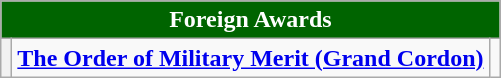<table class="wikitable">
<tr>
<th colspan="3" style="background:#006400; color:#FFFFFF; text-align:center"><strong>Foreign Awards</strong></th>
</tr>
<tr>
<th><strong></strong></th>
<td><strong><a href='#'>The Order of Military Merit (Grand Cordon)</a></strong></td>
<td></td>
</tr>
</table>
